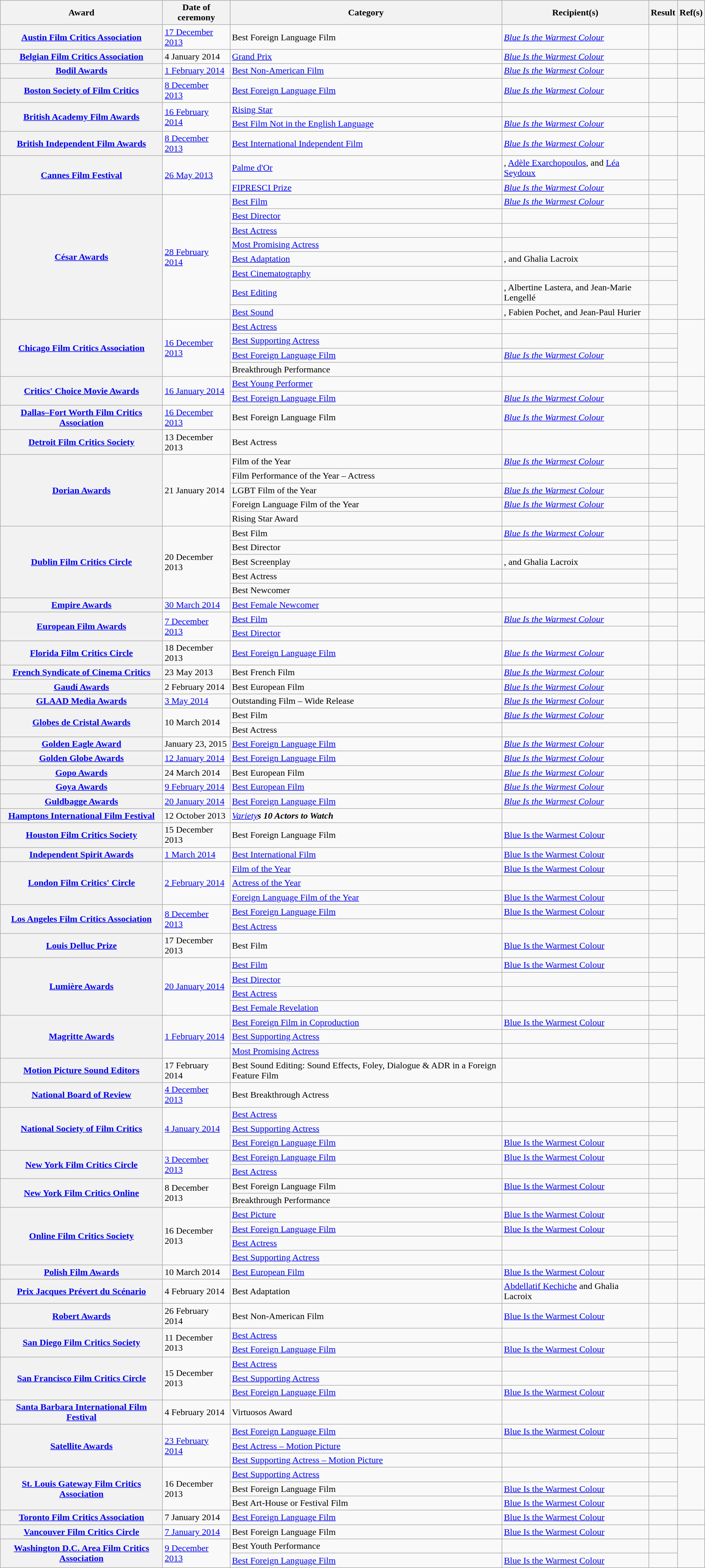<table class="wikitable plainrowheaders sortable">
<tr style="background:#ccc; text-align:center;">
<th scope="col">Award</th>
<th scope="col">Date of ceremony</th>
<th scope="col">Category</th>
<th scope="col">Recipient(s)</th>
<th scope="col">Result</th>
<th scope="col" class="unsortable">Ref(s)</th>
</tr>
<tr>
<th scope="row"><a href='#'>Austin Film Critics Association</a></th>
<td><a href='#'>17 December 2013</a></td>
<td>Best Foreign Language Film</td>
<td><em><a href='#'>Blue Is the Warmest Colour</a></em></td>
<td></td>
<td style="text-align:center;"></td>
</tr>
<tr>
<th scope="row"><a href='#'>Belgian Film Critics Association</a></th>
<td>4 January 2014</td>
<td><a href='#'>Grand Prix</a></td>
<td><em><a href='#'>Blue Is the Warmest Colour</a></em></td>
<td></td>
<td style="text-align:center;"></td>
</tr>
<tr>
<th scope="row"><a href='#'>Bodil Awards</a></th>
<td><a href='#'>1 February 2014</a></td>
<td><a href='#'>Best Non-American Film</a></td>
<td><em><a href='#'>Blue Is the Warmest Colour</a></em></td>
<td></td>
<td style="text-align:center;"></td>
</tr>
<tr>
<th scope="row"><a href='#'>Boston Society of Film Critics</a></th>
<td><a href='#'>8 December 2013</a></td>
<td><a href='#'>Best Foreign Language Film</a></td>
<td><em><a href='#'>Blue Is the Warmest Colour</a></em></td>
<td></td>
<td style="text-align:center;"></td>
</tr>
<tr>
<th scope="row" rowspan=2><a href='#'>British Academy Film Awards</a></th>
<td rowspan=2><a href='#'>16 February 2014</a></td>
<td><a href='#'>Rising Star</a></td>
<td></td>
<td></td>
<td rowspan=2 style="text-align:center;"></td>
</tr>
<tr>
<td><a href='#'>Best Film Not in the English Language</a></td>
<td><em><a href='#'>Blue Is the Warmest Colour</a></em></td>
<td></td>
</tr>
<tr>
<th scope="row"><a href='#'>British Independent Film Awards</a></th>
<td><a href='#'>8 December 2013</a></td>
<td><a href='#'>Best International Independent Film</a></td>
<td><em><a href='#'>Blue Is the Warmest Colour</a></em></td>
<td></td>
<td style="text-align:center;"></td>
</tr>
<tr>
<th scope="row" rowspan=2><a href='#'>Cannes Film Festival</a></th>
<td rowspan=2><a href='#'>26 May 2013</a></td>
<td><a href='#'>Palme d'Or</a></td>
<td>, <a href='#'>Adèle Exarchopoulos</a>, and <a href='#'>Léa Seydoux</a></td>
<td></td>
<td rowspan=2 style="text-align:center;"></td>
</tr>
<tr>
<td><a href='#'>FIPRESCI Prize</a></td>
<td><em><a href='#'>Blue Is the Warmest Colour</a></em></td>
<td></td>
</tr>
<tr>
<th scope="row" rowspan=8><a href='#'>César Awards</a></th>
<td rowspan=8><a href='#'>28 February 2014</a></td>
<td><a href='#'>Best Film</a></td>
<td><em><a href='#'>Blue Is the Warmest Colour</a></em></td>
<td></td>
<td rowspan=8 style="text-align:center;"><br></td>
</tr>
<tr>
<td><a href='#'>Best Director</a></td>
<td></td>
<td></td>
</tr>
<tr>
<td><a href='#'>Best Actress</a></td>
<td></td>
<td></td>
</tr>
<tr>
<td><a href='#'>Most Promising Actress</a></td>
<td></td>
<td></td>
</tr>
<tr>
<td><a href='#'>Best Adaptation</a></td>
<td>, and Ghalia Lacroix</td>
<td></td>
</tr>
<tr>
<td><a href='#'>Best Cinematography</a></td>
<td></td>
<td></td>
</tr>
<tr>
<td><a href='#'>Best Editing</a></td>
<td>, Albertine Lastera, and Jean-Marie Lengellé</td>
<td></td>
</tr>
<tr>
<td><a href='#'>Best Sound</a></td>
<td>, Fabien Pochet, and Jean-Paul Hurier</td>
<td></td>
</tr>
<tr>
<th scope="row" rowspan=4><a href='#'>Chicago Film Critics Association</a></th>
<td rowspan=4><a href='#'>16 December 2013</a></td>
<td><a href='#'>Best Actress</a></td>
<td></td>
<td></td>
<td rowspan=4 style="text-align:center;"><br></td>
</tr>
<tr>
<td><a href='#'>Best Supporting Actress</a></td>
<td></td>
<td></td>
</tr>
<tr>
<td><a href='#'>Best Foreign Language Film</a></td>
<td><em><a href='#'>Blue Is the Warmest Colour</a></em></td>
<td></td>
</tr>
<tr>
<td>Breakthrough Performance</td>
<td></td>
<td></td>
</tr>
<tr>
<th scope="row" rowspan=2><a href='#'>Critics' Choice Movie Awards</a></th>
<td rowspan=2><a href='#'>16 January 2014</a></td>
<td><a href='#'>Best Young Performer</a></td>
<td></td>
<td></td>
<td rowspan=2 style="text-align:center;"></td>
</tr>
<tr>
<td><a href='#'>Best Foreign Language Film</a></td>
<td><em><a href='#'>Blue Is the Warmest Colour</a></em></td>
<td></td>
</tr>
<tr>
<th scope="row"><a href='#'>Dallas–Fort Worth Film Critics Association</a></th>
<td><a href='#'>16 December 2013</a></td>
<td>Best Foreign Language Film</td>
<td><em><a href='#'>Blue Is the Warmest Colour</a></em></td>
<td></td>
<td style="text-align:center;"></td>
</tr>
<tr>
<th scope="row"><a href='#'>Detroit Film Critics Society</a></th>
<td>13 December 2013</td>
<td>Best Actress</td>
<td></td>
<td></td>
<td style="text-align:center;"></td>
</tr>
<tr>
<th scope="row" rowspan=5><a href='#'>Dorian Awards</a></th>
<td rowspan=5>21 January 2014</td>
<td>Film of the Year</td>
<td><em><a href='#'>Blue Is the Warmest Colour</a></em></td>
<td></td>
<td rowspan=5 style="text-align:center;"><br></td>
</tr>
<tr>
<td>Film Performance of the Year – Actress</td>
<td></td>
<td></td>
</tr>
<tr>
<td>LGBT Film of the Year</td>
<td><em><a href='#'>Blue Is the Warmest Colour</a></em></td>
<td></td>
</tr>
<tr>
<td>Foreign Language Film of the Year</td>
<td><em><a href='#'>Blue Is the Warmest Colour</a></em></td>
<td></td>
</tr>
<tr>
<td>Rising Star Award</td>
<td></td>
<td></td>
</tr>
<tr>
<th scope="row" rowspan=5><a href='#'>Dublin Film Critics Circle</a></th>
<td rowspan=5>20 December 2013</td>
<td>Best Film</td>
<td><em><a href='#'>Blue Is the Warmest Colour</a></em></td>
<td></td>
<td rowspan=5 style="text-align:center;"></td>
</tr>
<tr>
<td>Best Director</td>
<td></td>
<td></td>
</tr>
<tr>
<td>Best Screenplay</td>
<td>, and Ghalia Lacroix</td>
<td></td>
</tr>
<tr>
<td>Best Actress</td>
<td></td>
<td></td>
</tr>
<tr>
<td>Best Newcomer</td>
<td></td>
<td></td>
</tr>
<tr>
<th scope="row"><a href='#'>Empire Awards</a></th>
<td><a href='#'>30 March 2014</a></td>
<td><a href='#'>Best Female Newcomer</a></td>
<td></td>
<td></td>
<td style="text-align:center;"></td>
</tr>
<tr>
<th scope="row" rowspan=2><a href='#'>European Film Awards</a></th>
<td rowspan=2><a href='#'>7 December 2013</a></td>
<td><a href='#'>Best Film</a></td>
<td><em><a href='#'>Blue Is the Warmest Colour</a></em></td>
<td></td>
<td rowspan=2 style="text-align:center;"></td>
</tr>
<tr>
<td><a href='#'>Best Director</a></td>
<td></td>
<td></td>
</tr>
<tr>
<th scope=row><a href='#'>Florida Film Critics Circle</a></th>
<td>18 December 2013</td>
<td><a href='#'>Best Foreign Language Film</a></td>
<td><em><a href='#'>Blue Is the Warmest Colour</a></em></td>
<td></td>
<td style="text-align:center;"></td>
</tr>
<tr>
<th scope=row><a href='#'>French Syndicate of Cinema Critics</a></th>
<td>23 May 2013</td>
<td>Best French Film</td>
<td><em><a href='#'>Blue Is the Warmest Colour</a></em></td>
<td></td>
<td style="text-align:center;"></td>
</tr>
<tr>
<th scope=row><a href='#'>Gaudí Awards</a></th>
<td>2 February 2014</td>
<td>Best European Film</td>
<td><em><a href='#'>Blue Is the Warmest Colour</a></em></td>
<td></td>
<td style="text-align:center;"></td>
</tr>
<tr>
<th scope=row><a href='#'>GLAAD Media Awards</a></th>
<td><a href='#'>3 May 2014</a></td>
<td>Outstanding Film – Wide Release</td>
<td><em><a href='#'>Blue Is the Warmest Colour</a></em></td>
<td></td>
<td style="text-align:center;"></td>
</tr>
<tr>
<th scope="row" rowspan=2><a href='#'>Globes de Cristal Awards</a></th>
<td rowspan=2>10 March 2014</td>
<td>Best Film</td>
<td><em><a href='#'>Blue Is the Warmest Colour</a></em></td>
<td></td>
<td rowspan=2 style="text-align:center;"></td>
</tr>
<tr>
<td>Best Actress</td>
<td></td>
<td></td>
</tr>
<tr>
<th scope="row"><a href='#'>Golden Eagle Award</a></th>
<td>January 23, 2015</td>
<td><a href='#'>Best Foreign Language Film</a></td>
<td><em><a href='#'>Blue Is the Warmest Colour</a></em></td>
<td></td>
<td style="text-align:center;"></td>
</tr>
<tr>
<th scope="row"><a href='#'>Golden Globe Awards</a></th>
<td><a href='#'>12 January 2014</a></td>
<td><a href='#'>Best Foreign Language Film</a></td>
<td><em><a href='#'>Blue Is the Warmest Colour</a></em></td>
<td></td>
<td style="text-align:center;"></td>
</tr>
<tr>
<th scope="row"><a href='#'>Gopo Awards</a></th>
<td>24 March 2014</td>
<td>Best European Film</td>
<td><em><a href='#'>Blue Is the Warmest Colour</a></em></td>
<td></td>
<td style="text-align:center;"></td>
</tr>
<tr>
<th scope="row"><a href='#'>Goya Awards</a></th>
<td><a href='#'>9 February 2014</a></td>
<td><a href='#'>Best European Film</a></td>
<td><em><a href='#'>Blue Is the Warmest Colour</a></em></td>
<td></td>
<td style="text-align:center;"></td>
</tr>
<tr>
<th scope="row"><a href='#'>Guldbagge Awards</a></th>
<td><a href='#'>20 January 2014</a></td>
<td><a href='#'>Best Foreign Language Film</a></td>
<td><em><a href='#'>Blue Is the Warmest Colour</a></em></td>
<td></td>
<td style="text-align:center;"></td>
</tr>
<tr>
<th scope="row"><a href='#'>Hamptons International Film Festival</a></th>
<td>12 October 2013</td>
<td><em><a href='#'>Variety</a><strong>s 10 Actors to Watch</td>
<td></td>
<td></td>
<td style="text-align:center;"></td>
</tr>
<tr>
<th scope="row"><a href='#'>Houston Film Critics Society</a></th>
<td>15 December 2013</td>
<td>Best Foreign Language Film</td>
<td></em><a href='#'>Blue Is the Warmest Colour</a><em></td>
<td></td>
<td style="text-align:center;"></td>
</tr>
<tr>
<th scope="row"><a href='#'>Independent Spirit Awards</a></th>
<td><a href='#'>1 March 2014</a></td>
<td><a href='#'>Best International Film</a></td>
<td></em><a href='#'>Blue Is the Warmest Colour</a><em></td>
<td></td>
<td style="text-align:center;"></td>
</tr>
<tr>
<th scope=row rowspan=3><a href='#'>London Film Critics' Circle</a></th>
<td rowspan=3><a href='#'>2 February 2014</a></td>
<td><a href='#'>Film of the Year</a></td>
<td></em><a href='#'>Blue Is the Warmest Colour</a><em></td>
<td></td>
<td rowspan=3 style="text-align:center;"><br></td>
</tr>
<tr>
<td><a href='#'>Actress of the Year</a></td>
<td></td>
<td></td>
</tr>
<tr>
<td><a href='#'>Foreign Language Film of the Year</a></td>
<td></em><a href='#'>Blue Is the Warmest Colour</a><em></td>
<td></td>
</tr>
<tr>
<th scope=row rowspan=2><a href='#'>Los Angeles Film Critics Association</a></th>
<td rowspan=2><a href='#'>8 December 2013</a></td>
<td><a href='#'>Best Foreign Language Film</a></td>
<td></em><a href='#'>Blue Is the Warmest Colour</a><em></td>
<td></td>
<td rowspan=2 style="text-align:center;"></td>
</tr>
<tr>
<td><a href='#'>Best Actress</a></td>
<td></td>
<td></td>
</tr>
<tr>
<th scope=row><a href='#'>Louis Delluc Prize</a></th>
<td>17 December 2013</td>
<td>Best Film</td>
<td></em><a href='#'>Blue Is the Warmest Colour</a><em></td>
<td></td>
<td style="text-align:center;"></td>
</tr>
<tr>
<th scope=row rowspan=4><a href='#'>Lumière Awards</a></th>
<td rowspan=4><a href='#'>20 January 2014</a></td>
<td><a href='#'>Best Film</a></td>
<td></em><a href='#'>Blue Is the Warmest Colour</a><em></td>
<td></td>
<td rowspan=4 style="text-align:center;"></td>
</tr>
<tr>
<td><a href='#'>Best Director</a></td>
<td></td>
<td></td>
</tr>
<tr>
<td><a href='#'>Best Actress</a></td>
<td></td>
<td></td>
</tr>
<tr>
<td><a href='#'>Best Female Revelation</a></td>
<td></td>
<td></td>
</tr>
<tr>
<th scope=row rowspan=3><a href='#'>Magritte Awards</a></th>
<td rowspan=3><a href='#'>1 February 2014</a></td>
<td><a href='#'>Best Foreign Film in Coproduction</a></td>
<td></em><a href='#'>Blue Is the Warmest Colour</a><em></td>
<td></td>
<td rowspan=3 style="text-align:center;"><br></td>
</tr>
<tr>
<td><a href='#'>Best Supporting Actress</a></td>
<td></td>
<td></td>
</tr>
<tr>
<td><a href='#'>Most Promising Actress</a></td>
<td></td>
<td></td>
</tr>
<tr>
<th scope="row"><a href='#'>Motion Picture Sound Editors</a></th>
<td>17 February 2014</td>
<td>Best Sound Editing: Sound Effects, Foley, Dialogue & ADR in a Foreign Feature Film</td>
<td></td>
<td></td>
<td style="text-align:center;"></td>
</tr>
<tr>
<th scope=row><a href='#'>National Board of Review</a></th>
<td><a href='#'>4 December 2013</a></td>
<td>Best Breakthrough Actress</td>
<td></td>
<td></td>
<td style="text-align:center;"></td>
</tr>
<tr>
<th scope=row rowspan=3><a href='#'>National Society of Film Critics</a></th>
<td rowspan=3><a href='#'>4 January 2014</a></td>
<td><a href='#'>Best Actress</a></td>
<td></td>
<td></td>
<td rowspan=3 style="text-align:center;"></td>
</tr>
<tr>
<td><a href='#'>Best Supporting Actress</a></td>
<td></td>
<td></td>
</tr>
<tr>
<td><a href='#'>Best Foreign Language Film</a></td>
<td></em><a href='#'>Blue Is the Warmest Colour</a><em></td>
<td></td>
</tr>
<tr>
<th scope=row rowspan=2><a href='#'>New York Film Critics Circle</a></th>
<td rowspan=2><a href='#'>3 December 2013</a></td>
<td><a href='#'>Best Foreign Language Film</a></td>
<td></em><a href='#'>Blue Is the Warmest Colour</a><em></td>
<td></td>
<td rowspan=2 style="text-align:center;"></td>
</tr>
<tr>
<td><a href='#'>Best Actress</a></td>
<td></td>
<td></td>
</tr>
<tr>
<th scope=row rowspan=2><a href='#'>New York Film Critics Online</a></th>
<td rowspan=2>8 December 2013</td>
<td>Best Foreign Language Film</td>
<td></em><a href='#'>Blue Is the Warmest Colour</a><em></td>
<td></td>
<td rowspan=2 style="text-align:center;"></td>
</tr>
<tr>
<td>Breakthrough Performance</td>
<td></td>
<td></td>
</tr>
<tr>
<th scope=row rowspan=4><a href='#'>Online Film Critics Society</a></th>
<td rowspan=4>16 December 2013</td>
<td><a href='#'>Best Picture</a></td>
<td></em><a href='#'>Blue Is the Warmest Colour</a><em></td>
<td></td>
<td rowspan=4 style="text-align:center;"></td>
</tr>
<tr>
<td><a href='#'>Best Foreign Language Film</a></td>
<td></em><a href='#'>Blue Is the Warmest Colour</a><em></td>
<td></td>
</tr>
<tr>
<td><a href='#'>Best Actress</a></td>
<td></td>
<td></td>
</tr>
<tr>
<td><a href='#'>Best Supporting Actress</a></td>
<td></td>
<td></td>
</tr>
<tr>
<th scope=row><a href='#'>Polish Film Awards</a></th>
<td>10 March 2014</td>
<td><a href='#'>Best European Film</a></td>
<td></em><a href='#'>Blue Is the Warmest Colour</a><em></td>
<td></td>
<td style="text-align:center;"></td>
</tr>
<tr>
<th scope=row><a href='#'>Prix Jacques Prévert du Scénario</a></th>
<td>4 February 2014</td>
<td>Best Adaptation</td>
<td><a href='#'>Abdellatif Kechiche</a> and Ghalia Lacroix</td>
<td></td>
<td style="text-align:center;"></td>
</tr>
<tr>
<th scope=row><a href='#'>Robert Awards</a></th>
<td>26 February 2014</td>
<td>Best Non-American Film</td>
<td></em><a href='#'>Blue Is the Warmest Colour</a><em></td>
<td></td>
<td style="text-align:center;"></td>
</tr>
<tr>
<th scope=row rowspan=2><a href='#'>San Diego Film Critics Society</a></th>
<td rowspan=2>11 December 2013</td>
<td><a href='#'>Best Actress</a></td>
<td></td>
<td></td>
<td rowspan=2 style="text-align:center;"></td>
</tr>
<tr>
<td><a href='#'>Best Foreign Language Film</a></td>
<td></em><a href='#'>Blue Is the Warmest Colour</a><em></td>
<td></td>
</tr>
<tr>
<th scope=row rowspan=3><a href='#'>San Francisco Film Critics Circle</a></th>
<td rowspan=3>15 December 2013</td>
<td><a href='#'>Best Actress</a></td>
<td></td>
<td></td>
<td rowspan=3 style="text-align:center;"><br></td>
</tr>
<tr>
<td><a href='#'>Best Supporting Actress</a></td>
<td></td>
<td></td>
</tr>
<tr>
<td><a href='#'>Best Foreign Language Film</a></td>
<td></em><a href='#'>Blue Is the Warmest Colour</a><em></td>
<td></td>
</tr>
<tr>
<th scope=row><a href='#'>Santa Barbara International Film Festival</a></th>
<td>4 February 2014</td>
<td>Virtuosos Award</td>
<td></td>
<td></td>
<td style="text-align:center;"></td>
</tr>
<tr>
<th scope=row rowspan=3><a href='#'>Satellite Awards</a></th>
<td rowspan=3><a href='#'>23 February 2014</a></td>
<td><a href='#'>Best Foreign Language Film</a></td>
<td></em><a href='#'>Blue Is the Warmest Colour</a><em></td>
<td></td>
<td style="text-align:center;" rowspan=3></td>
</tr>
<tr>
<td><a href='#'>Best Actress – Motion Picture</a></td>
<td></td>
<td></td>
</tr>
<tr>
<td><a href='#'>Best Supporting Actress – Motion Picture</a></td>
<td></td>
<td></td>
</tr>
<tr>
<th scope=row rowspan=3><a href='#'>St. Louis Gateway Film Critics Association</a></th>
<td rowspan=3>16 December 2013</td>
<td><a href='#'>Best Supporting Actress</a></td>
<td></td>
<td></td>
<td rowspan=3 style="text-align:center;"><br></td>
</tr>
<tr>
<td>Best Foreign Language Film</td>
<td></em><a href='#'>Blue Is the Warmest Colour</a><em></td>
<td></td>
</tr>
<tr>
<td>Best Art-House or Festival Film</td>
<td></em><a href='#'>Blue Is the Warmest Colour</a><em></td>
<td></td>
</tr>
<tr>
<th scope=row><a href='#'>Toronto Film Critics Association</a></th>
<td>7 January 2014</td>
<td><a href='#'>Best Foreign Language Film</a></td>
<td></em><a href='#'>Blue Is the Warmest Colour</a><em></td>
<td></td>
<td style="text-align:center;"></td>
</tr>
<tr>
<th scope=row><a href='#'>Vancouver Film Critics Circle</a></th>
<td><a href='#'>7 January 2014</a></td>
<td>Best Foreign Language Film</td>
<td></em><a href='#'>Blue Is the Warmest Colour</a><em></td>
<td></td>
<td style="text-align:center;"></td>
</tr>
<tr>
<th scope=row rowspan=2><a href='#'>Washington D.C. Area Film Critics Association</a></th>
<td rowspan=2><a href='#'>9 December 2013</a></td>
<td>Best Youth Performance</td>
<td></td>
<td></td>
<td rowspan=2 style="text-align:center;"></td>
</tr>
<tr>
<td><a href='#'>Best Foreign Language Film</a></td>
<td></em><a href='#'>Blue Is the Warmest Colour</a><em></td>
<td></td>
</tr>
</table>
